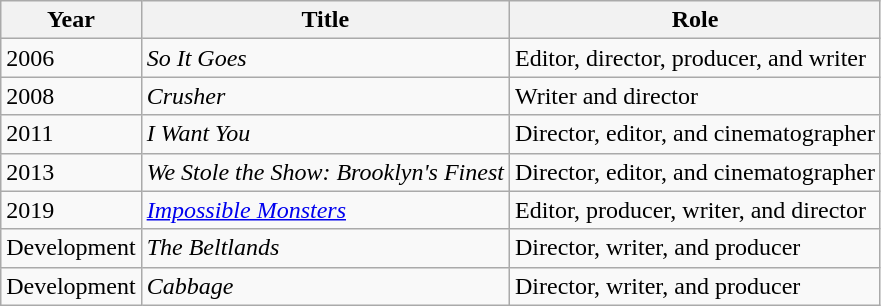<table class="wikitable sortable">
<tr>
<th>Year</th>
<th>Title</th>
<th>Role</th>
</tr>
<tr>
<td>2006</td>
<td><em>So It Goes</em></td>
<td>Editor, director, producer, and writer</td>
</tr>
<tr>
<td>2008</td>
<td><em>Crusher</em></td>
<td>Writer and director</td>
</tr>
<tr>
<td>2011</td>
<td><em>I Want You</em></td>
<td>Director, editor, and cinematographer</td>
</tr>
<tr>
<td>2013</td>
<td><em>We Stole the Show: Brooklyn's Finest</em></td>
<td>Director, editor, and cinematographer</td>
</tr>
<tr>
<td>2019</td>
<td><em><a href='#'>Impossible Monsters</a></em></td>
<td>Editor, producer, writer, and director</td>
</tr>
<tr>
<td>Development</td>
<td><em>The Beltlands</em></td>
<td>Director, writer, and producer</td>
</tr>
<tr>
<td>Development</td>
<td><em>Cabbage</em></td>
<td>Director, writer, and producer</td>
</tr>
</table>
